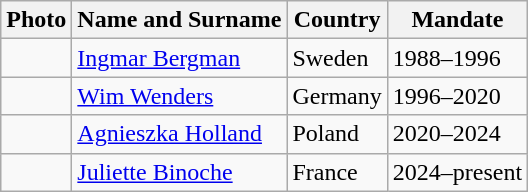<table class="wikitable sortable">
<tr>
<th>Photo</th>
<th>Name and Surname</th>
<th>Country</th>
<th>Mandate</th>
</tr>
<tr>
<td></td>
<td><a href='#'>Ingmar Bergman</a></td>
<td> Sweden</td>
<td>1988–1996</td>
</tr>
<tr>
<td></td>
<td><a href='#'>Wim Wenders</a></td>
<td> Germany</td>
<td>1996–2020</td>
</tr>
<tr>
<td></td>
<td><a href='#'>Agnieszka Holland</a></td>
<td> Poland</td>
<td>2020–2024</td>
</tr>
<tr>
<td></td>
<td><a href='#'>Juliette Binoche</a></td>
<td> France</td>
<td>2024–present</td>
</tr>
</table>
